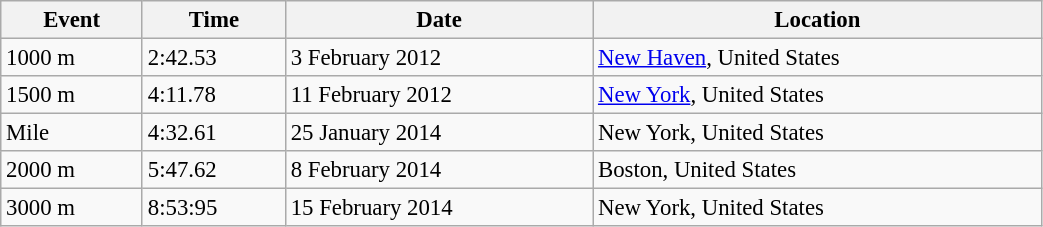<table class="wikitable" style="font-size:95%;" width="55%">
<tr>
<th>Event</th>
<th>Time</th>
<th>Date</th>
<th>Location</th>
</tr>
<tr>
<td>1000 m</td>
<td>2:42.53</td>
<td>3 February 2012</td>
<td><a href='#'>New Haven</a>, United States</td>
</tr>
<tr>
<td>1500 m</td>
<td>4:11.78 </td>
<td>11 February 2012</td>
<td><a href='#'>New York</a>, United States</td>
</tr>
<tr>
<td>Mile</td>
<td>4:32.61</td>
<td>25 January 2014</td>
<td>New York, United States</td>
</tr>
<tr>
<td>2000 m</td>
<td>5:47.62 </td>
<td>8 February 2014</td>
<td>Boston, United States</td>
</tr>
<tr>
<td>3000 m</td>
<td>8:53:95</td>
<td>15 February 2014</td>
<td>New York, United States</td>
</tr>
</table>
